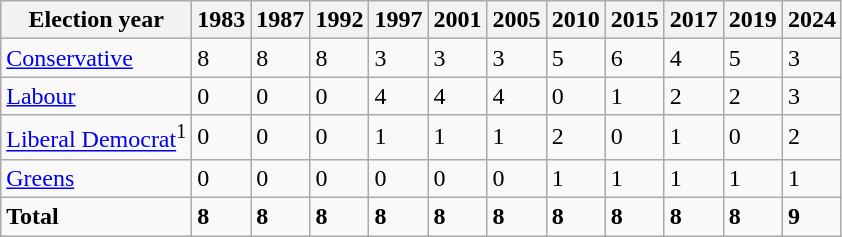<table class="wikitable">
<tr>
<th>Election year</th>
<th>1983</th>
<th>1987</th>
<th>1992</th>
<th>1997</th>
<th>2001</th>
<th>2005</th>
<th>2010</th>
<th>2015</th>
<th>2017</th>
<th>2019</th>
<th>2024</th>
</tr>
<tr>
<td><a href='#'>Conservative</a></td>
<td>8</td>
<td>8</td>
<td>8</td>
<td>3</td>
<td>3</td>
<td>3</td>
<td>5</td>
<td>6</td>
<td>4</td>
<td>5</td>
<td>3</td>
</tr>
<tr>
<td><a href='#'>Labour</a></td>
<td>0</td>
<td>0</td>
<td>0</td>
<td>4</td>
<td>4</td>
<td>4</td>
<td>0</td>
<td>1</td>
<td>2</td>
<td>2</td>
<td>3</td>
</tr>
<tr>
<td><a href='#'>Liberal Democrat</a><sup>1</sup></td>
<td>0</td>
<td>0</td>
<td>0</td>
<td>1</td>
<td>1</td>
<td>1</td>
<td>2</td>
<td>0</td>
<td>1</td>
<td>0</td>
<td>2</td>
</tr>
<tr>
<td><a href='#'>Greens</a></td>
<td>0</td>
<td>0</td>
<td>0</td>
<td>0</td>
<td>0</td>
<td>0</td>
<td>1</td>
<td>1</td>
<td>1</td>
<td>1</td>
<td>1</td>
</tr>
<tr>
<td><strong>Total</strong></td>
<td><strong>8</strong></td>
<td><strong>8</strong></td>
<td><strong>8</strong></td>
<td><strong>8</strong></td>
<td><strong>8</strong></td>
<td><strong>8</strong></td>
<td><strong>8</strong></td>
<td><strong>8</strong></td>
<td><strong>8</strong></td>
<td><strong>8</strong></td>
<td><strong>9</strong></td>
</tr>
</table>
